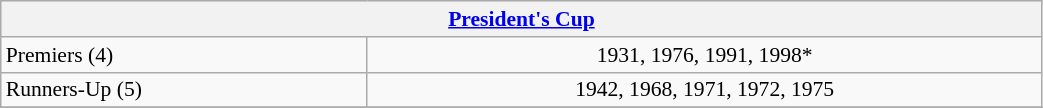<table class="wikitable" width="55%" style="font-size:90%">
<tr style="background:#efefef">
<th colspan=11><a href='#'>President's Cup</a></th>
</tr>
<tr>
<td>Premiers (4)</td>
<td align="center">1931, 1976, 1991, 1998*</td>
</tr>
<tr>
<td>Runners-Up (5)</td>
<td align="center">1942, 1968, 1971, 1972, 1975</td>
</tr>
<tr>
</tr>
</table>
